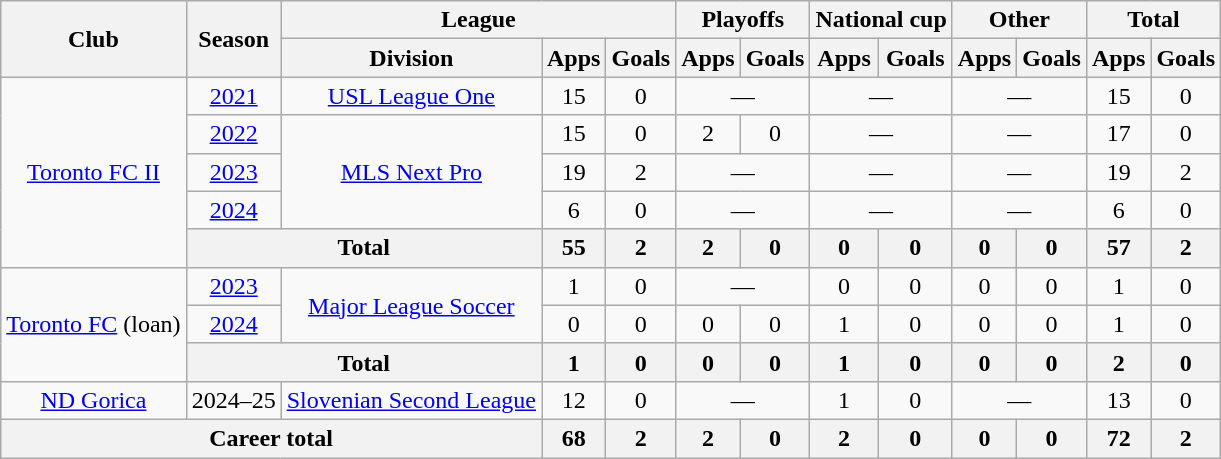<table class="wikitable" style="text-align: center">
<tr>
<th rowspan="2">Club</th>
<th rowspan="2">Season</th>
<th colspan="3">League</th>
<th colspan="2">Playoffs</th>
<th colspan="2">National cup</th>
<th colspan="2">Other</th>
<th colspan="2">Total</th>
</tr>
<tr>
<th>Division</th>
<th>Apps</th>
<th>Goals</th>
<th>Apps</th>
<th>Goals</th>
<th>Apps</th>
<th>Goals</th>
<th>Apps</th>
<th>Goals</th>
<th>Apps</th>
<th>Goals</th>
</tr>
<tr>
<td rowspan=5><a href='#'>Toronto FC II</a></td>
<td><a href='#'>2021</a></td>
<td><a href='#'>USL League One</a></td>
<td>15</td>
<td>0</td>
<td colspan=2>—</td>
<td colspan="2">—</td>
<td colspan="2">—</td>
<td>15</td>
<td>0</td>
</tr>
<tr>
<td><a href='#'>2022</a></td>
<td rowspan=3><a href='#'>MLS Next Pro</a></td>
<td>15</td>
<td>0</td>
<td>2</td>
<td>0</td>
<td colspan="2">—</td>
<td colspan="2">—</td>
<td>17</td>
<td>0</td>
</tr>
<tr>
<td><a href='#'>2023</a></td>
<td>19</td>
<td>2</td>
<td colspan="2">—</td>
<td colspan="2">—</td>
<td colspan="2">—</td>
<td>19</td>
<td>2</td>
</tr>
<tr>
<td><a href='#'>2024</a></td>
<td>6</td>
<td>0</td>
<td colspan="2">—</td>
<td colspan="2">—</td>
<td colspan="2">—</td>
<td>6</td>
<td>0</td>
</tr>
<tr>
<th colspan="2">Total</th>
<th>55</th>
<th>2</th>
<th>2</th>
<th>0</th>
<th>0</th>
<th>0</th>
<th>0</th>
<th>0</th>
<th>57</th>
<th>2</th>
</tr>
<tr>
<td rowspan="3"><a href='#'>Toronto FC</a> (loan)</td>
<td><a href='#'>2023</a></td>
<td rowspan="2"><a href='#'>Major League Soccer</a></td>
<td>1</td>
<td>0</td>
<td colspan="2">—</td>
<td>0</td>
<td>0</td>
<td>0</td>
<td>0</td>
<td>1</td>
<td>0</td>
</tr>
<tr>
<td><a href='#'>2024</a></td>
<td>0</td>
<td>0</td>
<td>0</td>
<td>0</td>
<td>1</td>
<td>0</td>
<td>0</td>
<td>0</td>
<td>1</td>
<td>0</td>
</tr>
<tr>
<th colspan="2">Total</th>
<th>1</th>
<th>0</th>
<th>0</th>
<th>0</th>
<th>1</th>
<th>0</th>
<th>0</th>
<th>0</th>
<th>2</th>
<th>0</th>
</tr>
<tr>
<td><a href='#'>ND Gorica</a></td>
<td>2024–25</td>
<td><a href='#'>Slovenian Second League</a></td>
<td>12</td>
<td>0</td>
<td colspan="2">—</td>
<td>1</td>
<td>0</td>
<td colspan="2">—</td>
<td>13</td>
<td>0</td>
</tr>
<tr>
<th colspan="3">Career total</th>
<th>68</th>
<th>2</th>
<th>2</th>
<th>0</th>
<th>2</th>
<th>0</th>
<th>0</th>
<th>0</th>
<th>72</th>
<th>2</th>
</tr>
</table>
